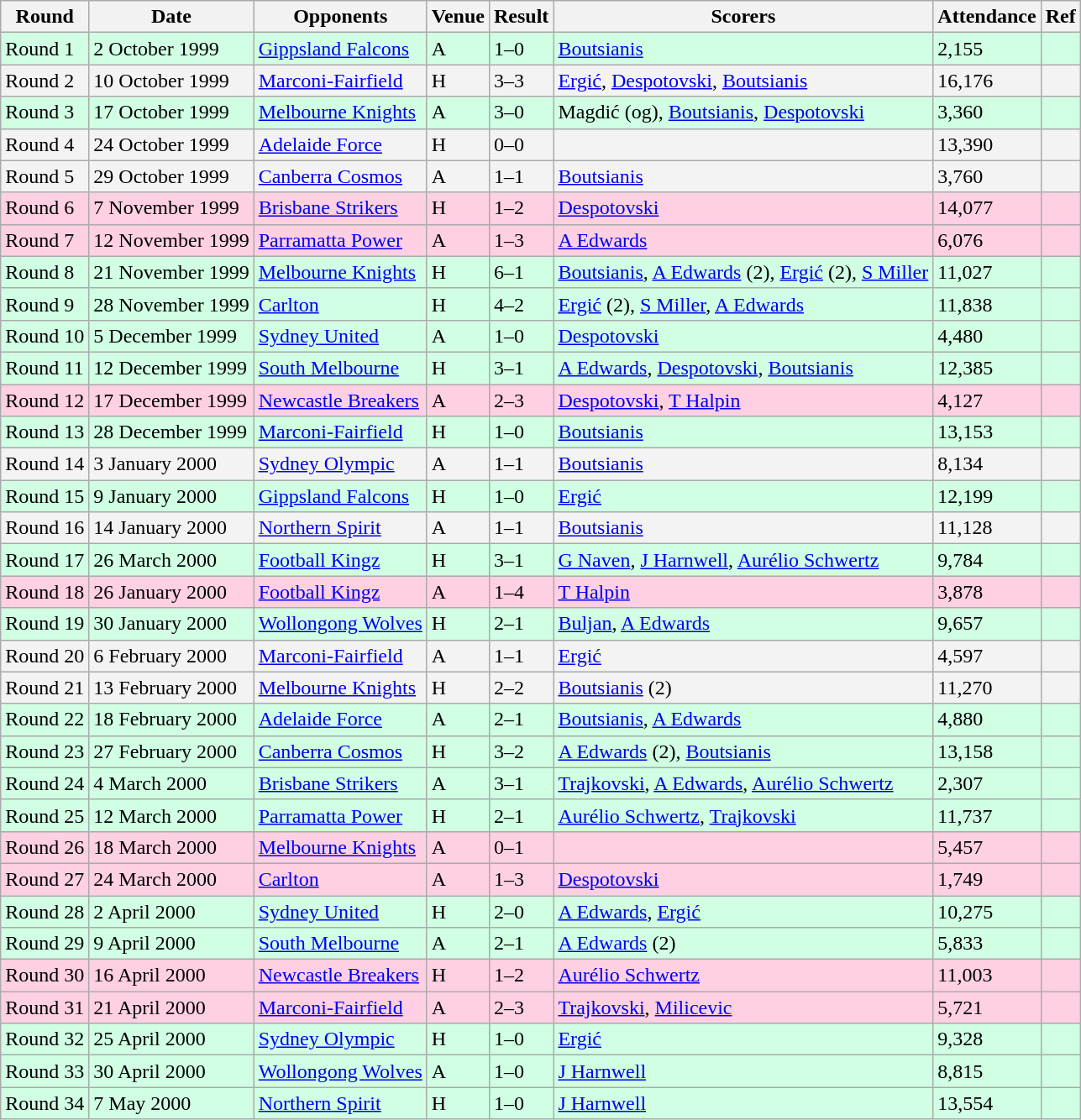<table class="wikitable sortable">
<tr>
<th><strong>Round</strong></th>
<th><strong>Date</strong></th>
<th><strong>Opponents</strong></th>
<th><strong>Venue</strong></th>
<th><strong>Result</strong></th>
<th><strong>Scorers</strong></th>
<th><strong>Attendance</strong></th>
<th><strong>Ref</strong></th>
</tr>
<tr bgcolor="#d0ffe3">
<td>Round 1</td>
<td>2 October 1999</td>
<td><a href='#'>Gippsland Falcons</a></td>
<td>A</td>
<td>1–0</td>
<td><a href='#'>Boutsianis</a></td>
<td>2,155</td>
<td></td>
</tr>
<tr bgcolor="#f3f3f3">
<td>Round 2</td>
<td>10 October 1999</td>
<td><a href='#'>Marconi-Fairfield</a></td>
<td>H</td>
<td>3–3</td>
<td><a href='#'>Ergić</a>, <a href='#'>Despotovski</a>, <a href='#'>Boutsianis</a></td>
<td>16,176</td>
<td></td>
</tr>
<tr bgcolor="#d0ffe3">
<td>Round 3</td>
<td>17 October 1999</td>
<td><a href='#'>Melbourne Knights</a></td>
<td>A</td>
<td>3–0</td>
<td>Magdić (og), <a href='#'>Boutsianis</a>, <a href='#'>Despotovski</a></td>
<td>3,360</td>
<td></td>
</tr>
<tr bgcolor="#f3f3f3">
<td>Round 4</td>
<td>24 October 1999</td>
<td><a href='#'>Adelaide Force</a></td>
<td>H</td>
<td>0–0</td>
<td></td>
<td>13,390</td>
<td></td>
</tr>
<tr bgcolor="#f3f3f3">
<td>Round 5</td>
<td>29 October 1999</td>
<td><a href='#'>Canberra Cosmos</a></td>
<td>A</td>
<td>1–1</td>
<td><a href='#'>Boutsianis</a></td>
<td>3,760</td>
<td></td>
</tr>
<tr bgcolor="#ffd0e3">
<td>Round 6</td>
<td>7 November 1999</td>
<td><a href='#'>Brisbane Strikers</a></td>
<td>H</td>
<td>1–2</td>
<td><a href='#'>Despotovski</a></td>
<td>14,077</td>
<td></td>
</tr>
<tr bgcolor="#ffd0e3">
<td>Round 7</td>
<td>12 November 1999</td>
<td><a href='#'>Parramatta Power</a></td>
<td>A</td>
<td>1–3</td>
<td><a href='#'>A Edwards</a></td>
<td>6,076</td>
<td></td>
</tr>
<tr bgcolor="#d0ffe3">
<td>Round 8</td>
<td>21 November 1999</td>
<td><a href='#'>Melbourne Knights</a></td>
<td>H</td>
<td>6–1</td>
<td><a href='#'>Boutsianis</a>, <a href='#'>A Edwards</a> (2), <a href='#'>Ergić</a> (2), <a href='#'>S Miller</a></td>
<td>11,027</td>
<td></td>
</tr>
<tr bgcolor="#d0ffe3">
<td>Round 9</td>
<td>28 November 1999</td>
<td><a href='#'>Carlton</a></td>
<td>H</td>
<td>4–2</td>
<td><a href='#'>Ergić</a> (2), <a href='#'>S Miller</a>, <a href='#'>A Edwards</a></td>
<td>11,838</td>
<td></td>
</tr>
<tr bgcolor="#d0ffe3">
<td>Round 10</td>
<td>5 December 1999</td>
<td><a href='#'>Sydney United</a></td>
<td>A</td>
<td>1–0</td>
<td><a href='#'>Despotovski</a></td>
<td>4,480</td>
<td></td>
</tr>
<tr bgcolor="#d0ffe3">
<td>Round 11</td>
<td>12 December 1999</td>
<td><a href='#'>South Melbourne</a></td>
<td>H</td>
<td>3–1</td>
<td><a href='#'>A Edwards</a>, <a href='#'>Despotovski</a>, <a href='#'>Boutsianis</a></td>
<td>12,385</td>
<td></td>
</tr>
<tr bgcolor="#ffd0e3">
<td>Round 12</td>
<td>17 December 1999</td>
<td><a href='#'>Newcastle Breakers</a></td>
<td>A</td>
<td>2–3</td>
<td><a href='#'>Despotovski</a>, <a href='#'>T Halpin</a></td>
<td>4,127</td>
<td></td>
</tr>
<tr bgcolor="#d0ffe3">
<td>Round 13</td>
<td>28 December 1999</td>
<td><a href='#'>Marconi-Fairfield</a></td>
<td>H</td>
<td>1–0</td>
<td><a href='#'>Boutsianis</a></td>
<td>13,153</td>
<td></td>
</tr>
<tr bgcolor="#f3f3f3">
<td>Round 14</td>
<td>3 January 2000</td>
<td><a href='#'>Sydney Olympic</a></td>
<td>A</td>
<td>1–1</td>
<td><a href='#'>Boutsianis</a></td>
<td>8,134</td>
<td></td>
</tr>
<tr bgcolor="#d0ffe3">
<td>Round 15</td>
<td>9 January 2000</td>
<td><a href='#'>Gippsland Falcons</a></td>
<td>H</td>
<td>1–0</td>
<td><a href='#'>Ergić</a></td>
<td>12,199</td>
<td></td>
</tr>
<tr bgcolor="#f3f3f3">
<td>Round 16</td>
<td>14 January 2000</td>
<td><a href='#'>Northern Spirit</a></td>
<td>A</td>
<td>1–1</td>
<td><a href='#'>Boutsianis</a></td>
<td>11,128</td>
<td></td>
</tr>
<tr bgcolor="#d0ffe3">
<td>Round 17</td>
<td>26 March 2000</td>
<td><a href='#'>Football Kingz</a></td>
<td>H</td>
<td>3–1</td>
<td><a href='#'>G Naven</a>, <a href='#'>J Harnwell</a>, <a href='#'>Aurélio Schwertz</a></td>
<td>9,784</td>
<td></td>
</tr>
<tr bgcolor="#ffd0e3">
<td>Round 18</td>
<td>26 January 2000</td>
<td><a href='#'>Football Kingz</a></td>
<td>A</td>
<td>1–4</td>
<td><a href='#'>T Halpin</a></td>
<td>3,878</td>
<td></td>
</tr>
<tr bgcolor="#d0ffe3">
<td>Round 19</td>
<td>30 January 2000</td>
<td><a href='#'>Wollongong Wolves</a></td>
<td>H</td>
<td>2–1</td>
<td><a href='#'>Buljan</a>, <a href='#'>A Edwards</a></td>
<td>9,657</td>
<td></td>
</tr>
<tr bgcolor="#f3f3f3">
<td>Round 20</td>
<td>6 February 2000</td>
<td><a href='#'>Marconi-Fairfield</a></td>
<td>A</td>
<td>1–1</td>
<td><a href='#'>Ergić</a></td>
<td>4,597</td>
<td></td>
</tr>
<tr bgcolor="#f3f3f3">
<td>Round 21</td>
<td>13 February 2000</td>
<td><a href='#'>Melbourne Knights</a></td>
<td>H</td>
<td>2–2</td>
<td><a href='#'>Boutsianis</a> (2)</td>
<td>11,270</td>
<td></td>
</tr>
<tr bgcolor="#d0ffe3">
<td>Round 22</td>
<td>18 February 2000</td>
<td><a href='#'>Adelaide Force</a></td>
<td>A</td>
<td>2–1</td>
<td><a href='#'>Boutsianis</a>, <a href='#'>A Edwards</a></td>
<td>4,880</td>
<td></td>
</tr>
<tr bgcolor="#d0ffe3">
<td>Round 23</td>
<td>27 February 2000</td>
<td><a href='#'>Canberra Cosmos</a></td>
<td>H</td>
<td>3–2</td>
<td><a href='#'>A Edwards</a> (2), <a href='#'>Boutsianis</a></td>
<td>13,158</td>
<td></td>
</tr>
<tr bgcolor="#d0ffe3">
<td>Round 24</td>
<td>4 March 2000</td>
<td><a href='#'>Brisbane Strikers</a></td>
<td>A</td>
<td>3–1</td>
<td><a href='#'>Trajkovski</a>, <a href='#'>A Edwards</a>, <a href='#'>Aurélio Schwertz</a></td>
<td>2,307</td>
<td></td>
</tr>
<tr bgcolor="#d0ffe3">
<td>Round 25</td>
<td>12 March 2000</td>
<td><a href='#'>Parramatta Power</a></td>
<td>H</td>
<td>2–1</td>
<td><a href='#'>Aurélio Schwertz</a>, <a href='#'>Trajkovski</a></td>
<td>11,737</td>
<td></td>
</tr>
<tr bgcolor="#ffd0e3">
<td>Round 26</td>
<td>18 March 2000</td>
<td><a href='#'>Melbourne Knights</a></td>
<td>A</td>
<td>0–1</td>
<td></td>
<td>5,457</td>
<td></td>
</tr>
<tr bgcolor="#ffd0e3">
<td>Round 27</td>
<td>24 March 2000</td>
<td><a href='#'>Carlton</a></td>
<td>A</td>
<td>1–3</td>
<td><a href='#'>Despotovski</a></td>
<td>1,749</td>
<td></td>
</tr>
<tr bgcolor="#d0ffe3">
<td>Round 28</td>
<td>2 April 2000</td>
<td><a href='#'>Sydney United</a></td>
<td>H</td>
<td>2–0</td>
<td><a href='#'>A Edwards</a>, <a href='#'>Ergić</a></td>
<td>10,275</td>
<td></td>
</tr>
<tr bgcolor="#d0ffe3">
<td>Round 29</td>
<td>9 April 2000</td>
<td><a href='#'>South Melbourne</a></td>
<td>A</td>
<td>2–1</td>
<td><a href='#'>A Edwards</a> (2)</td>
<td>5,833</td>
<td></td>
</tr>
<tr bgcolor="#ffd0e3">
<td>Round 30</td>
<td>16 April 2000</td>
<td><a href='#'>Newcastle Breakers</a></td>
<td>H</td>
<td>1–2</td>
<td><a href='#'>Aurélio Schwertz</a></td>
<td>11,003</td>
<td></td>
</tr>
<tr bgcolor="#ffd0e3">
<td>Round 31</td>
<td>21 April 2000</td>
<td><a href='#'>Marconi-Fairfield</a></td>
<td>A</td>
<td>2–3</td>
<td><a href='#'>Trajkovski</a>, <a href='#'>Milicevic</a></td>
<td>5,721</td>
<td></td>
</tr>
<tr bgcolor="#d0ffe3">
<td>Round 32</td>
<td>25 April 2000</td>
<td><a href='#'>Sydney Olympic</a></td>
<td>H</td>
<td>1–0</td>
<td><a href='#'>Ergić</a></td>
<td>9,328</td>
<td></td>
</tr>
<tr bgcolor="#d0ffe3">
<td>Round 33</td>
<td>30 April 2000</td>
<td><a href='#'>Wollongong Wolves</a></td>
<td>A</td>
<td>1–0</td>
<td><a href='#'>J Harnwell</a></td>
<td>8,815</td>
<td></td>
</tr>
<tr bgcolor="#d0ffe3">
<td>Round 34</td>
<td>7 May 2000</td>
<td><a href='#'>Northern Spirit</a></td>
<td>H</td>
<td>1–0</td>
<td><a href='#'>J Harnwell</a></td>
<td>13,554</td>
<td></td>
</tr>
</table>
